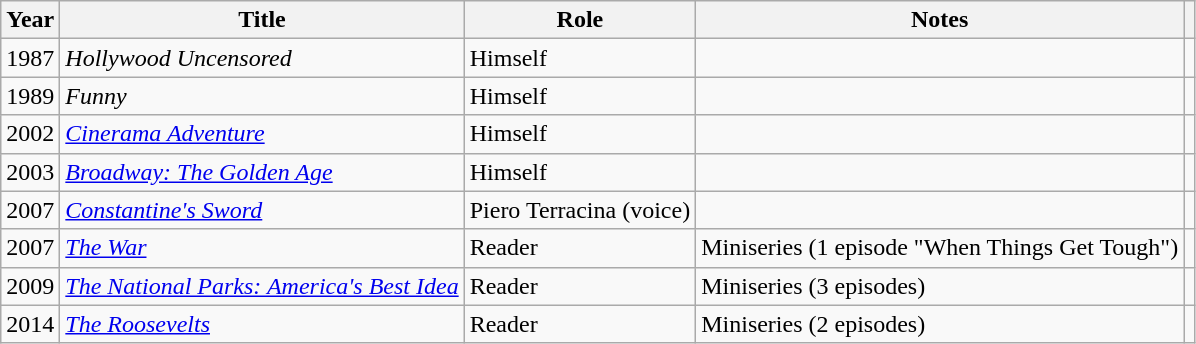<table class="wikitable sortable">
<tr>
<th>Year</th>
<th>Title</th>
<th>Role</th>
<th class=unsortable>Notes</th>
<th class="unsortable"></th>
</tr>
<tr>
<td>1987</td>
<td><em>Hollywood Uncensored</em></td>
<td>Himself</td>
<td></td>
<td></td>
</tr>
<tr>
<td>1989</td>
<td><em>Funny</em></td>
<td>Himself</td>
<td></td>
<td></td>
</tr>
<tr>
<td>2002</td>
<td><em><a href='#'>Cinerama Adventure</a></em></td>
<td>Himself</td>
<td></td>
<td></td>
</tr>
<tr>
<td>2003</td>
<td><em><a href='#'>Broadway: The Golden Age</a></em></td>
<td>Himself</td>
<td></td>
<td></td>
</tr>
<tr>
<td>2007</td>
<td><em><a href='#'>Constantine's Sword</a></em></td>
<td>Piero Terracina (voice)</td>
<td></td>
<td></td>
</tr>
<tr>
<td>2007</td>
<td><em><a href='#'>The War</a></em></td>
<td>Reader</td>
<td>Miniseries (1 episode "When Things Get Tough")</td>
<td></td>
</tr>
<tr>
<td>2009</td>
<td><em><a href='#'>The National Parks: America's Best Idea</a></em></td>
<td>Reader</td>
<td>Miniseries (3 episodes)</td>
<td></td>
</tr>
<tr>
<td>2014</td>
<td><em><a href='#'>The Roosevelts</a></em></td>
<td>Reader</td>
<td>Miniseries (2 episodes)</td>
<td></td>
</tr>
</table>
